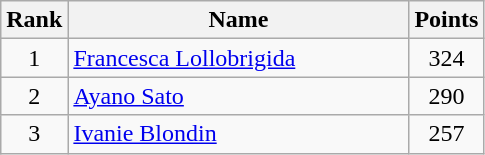<table class="wikitable" border="1" style="text-align:center">
<tr>
<th width=30>Rank</th>
<th width=220>Name</th>
<th width=25>Points</th>
</tr>
<tr>
<td>1</td>
<td align="left"> <a href='#'>Francesca Lollobrigida</a></td>
<td>324</td>
</tr>
<tr>
<td>2</td>
<td align="left"> <a href='#'>Ayano Sato</a></td>
<td>290</td>
</tr>
<tr>
<td>3</td>
<td align="left"> <a href='#'>Ivanie Blondin</a></td>
<td>257</td>
</tr>
</table>
